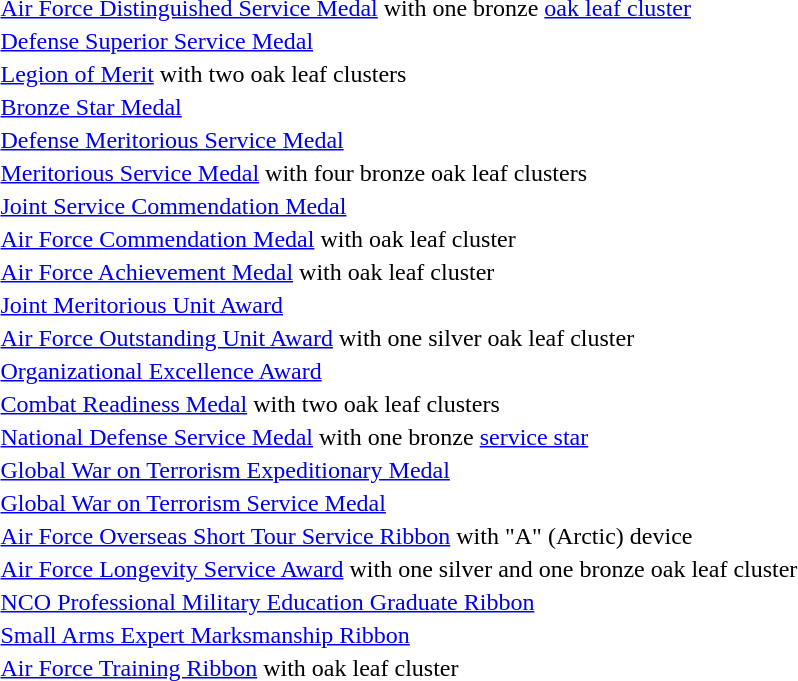<table>
<tr>
<td></td>
<td><a href='#'>Air Force Distinguished Service Medal</a> with one bronze <a href='#'>oak leaf cluster</a></td>
</tr>
<tr>
<td></td>
<td><a href='#'>Defense Superior Service Medal</a></td>
</tr>
<tr>
<td></td>
<td><a href='#'>Legion of Merit</a> with two oak leaf clusters</td>
</tr>
<tr>
<td></td>
<td><a href='#'>Bronze Star Medal</a></td>
</tr>
<tr>
<td></td>
<td><a href='#'>Defense Meritorious Service Medal</a></td>
</tr>
<tr>
<td></td>
<td><a href='#'>Meritorious Service Medal</a> with four bronze oak leaf clusters</td>
</tr>
<tr>
<td></td>
<td><a href='#'>Joint Service Commendation Medal</a></td>
</tr>
<tr>
<td></td>
<td><a href='#'>Air Force Commendation Medal</a> with oak leaf cluster</td>
</tr>
<tr>
<td></td>
<td><a href='#'>Air Force Achievement Medal</a> with oak leaf cluster</td>
</tr>
<tr>
<td></td>
<td><a href='#'>Joint Meritorious Unit Award</a></td>
</tr>
<tr>
<td></td>
<td><a href='#'>Air Force Outstanding Unit Award</a> with one silver oak leaf cluster</td>
</tr>
<tr>
<td></td>
<td><a href='#'>Organizational Excellence Award</a></td>
</tr>
<tr>
<td></td>
<td><a href='#'>Combat Readiness Medal</a> with two oak leaf clusters</td>
</tr>
<tr>
<td></td>
<td><a href='#'>National Defense Service Medal</a> with one bronze <a href='#'>service star</a></td>
</tr>
<tr>
<td></td>
<td><a href='#'>Global War on Terrorism Expeditionary Medal</a></td>
</tr>
<tr>
<td></td>
<td><a href='#'>Global War on Terrorism Service Medal</a></td>
</tr>
<tr>
<td></td>
<td><a href='#'>Air Force Overseas Short Tour Service Ribbon</a> with "A" (Arctic) device</td>
</tr>
<tr>
<td></td>
<td><a href='#'>Air Force Longevity Service Award</a> with one silver and one bronze oak leaf cluster</td>
</tr>
<tr>
<td></td>
<td><a href='#'>NCO Professional Military Education Graduate Ribbon</a></td>
</tr>
<tr>
<td></td>
<td><a href='#'>Small Arms Expert Marksmanship Ribbon</a></td>
</tr>
<tr>
<td></td>
<td><a href='#'>Air Force Training Ribbon</a> with oak leaf cluster</td>
</tr>
</table>
